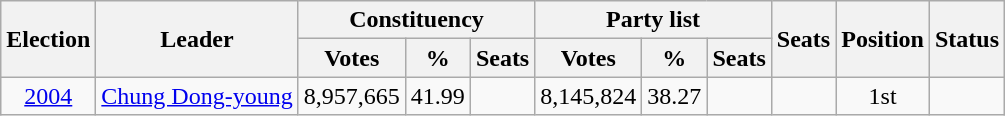<table class="wikitable" style="text-align:center">
<tr>
<th rowspan="2">Election</th>
<th rowspan="2">Leader</th>
<th colspan="3">Constituency</th>
<th colspan="3">Party list</th>
<th rowspan="2">Seats</th>
<th rowspan="2">Position</th>
<th rowspan="2">Status</th>
</tr>
<tr>
<th>Votes</th>
<th>%</th>
<th>Seats</th>
<th>Votes</th>
<th>%</th>
<th>Seats</th>
</tr>
<tr>
<td><a href='#'>2004</a></td>
<td><a href='#'>Chung Dong-young</a></td>
<td>8,957,665</td>
<td>41.99</td>
<td></td>
<td>8,145,824</td>
<td>38.27</td>
<td></td>
<td></td>
<td>1st</td>
<td></td>
</tr>
</table>
